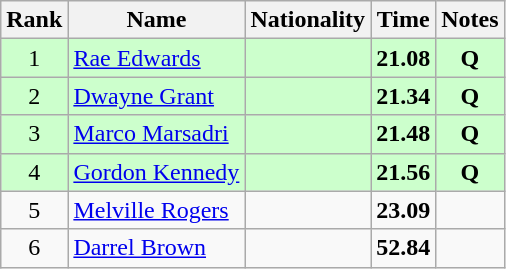<table class="wikitable sortable" style="text-align:center">
<tr>
<th>Rank</th>
<th>Name</th>
<th>Nationality</th>
<th>Time</th>
<th>Notes</th>
</tr>
<tr bgcolor=ccffcc>
<td>1</td>
<td align=left><a href='#'>Rae Edwards</a></td>
<td align=left></td>
<td><strong>21.08</strong></td>
<td><strong>Q</strong></td>
</tr>
<tr bgcolor=ccffcc>
<td>2</td>
<td align=left><a href='#'>Dwayne Grant</a></td>
<td align=left></td>
<td><strong>21.34</strong></td>
<td><strong>Q</strong></td>
</tr>
<tr bgcolor=ccffcc>
<td>3</td>
<td align=left><a href='#'>Marco Marsadri</a></td>
<td align=left></td>
<td><strong>21.48</strong></td>
<td><strong>Q</strong></td>
</tr>
<tr bgcolor=ccffcc>
<td>4</td>
<td align=left><a href='#'>Gordon Kennedy</a></td>
<td align=left></td>
<td><strong>21.56</strong></td>
<td><strong>Q</strong></td>
</tr>
<tr>
<td>5</td>
<td align=left><a href='#'>Melville Rogers</a></td>
<td align=left></td>
<td><strong>23.09</strong></td>
<td></td>
</tr>
<tr>
<td>6</td>
<td align=left><a href='#'>Darrel Brown</a></td>
<td align=left></td>
<td><strong>52.84</strong></td>
<td></td>
</tr>
</table>
